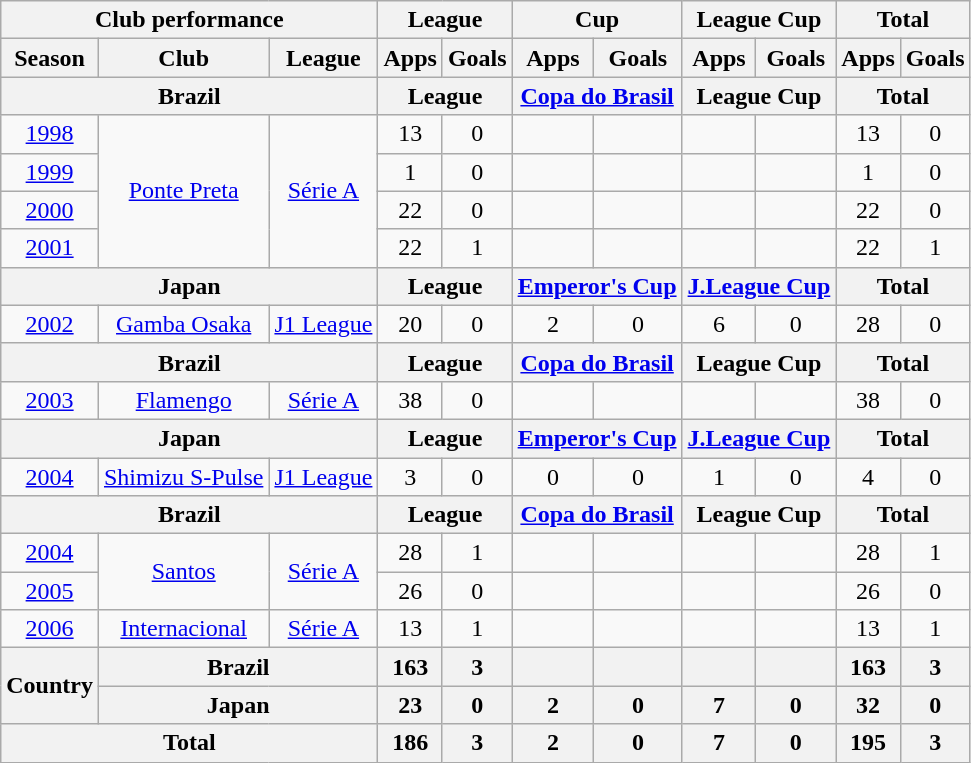<table class="wikitable" style="text-align:center;">
<tr>
<th colspan=3>Club performance</th>
<th colspan=2>League</th>
<th colspan=2>Cup</th>
<th colspan=2>League Cup</th>
<th colspan=2>Total</th>
</tr>
<tr>
<th>Season</th>
<th>Club</th>
<th>League</th>
<th>Apps</th>
<th>Goals</th>
<th>Apps</th>
<th>Goals</th>
<th>Apps</th>
<th>Goals</th>
<th>Apps</th>
<th>Goals</th>
</tr>
<tr>
<th colspan=3>Brazil</th>
<th colspan=2>League</th>
<th colspan=2><a href='#'>Copa do Brasil</a></th>
<th colspan=2>League Cup</th>
<th colspan=2>Total</th>
</tr>
<tr>
<td><a href='#'>1998</a></td>
<td rowspan="4"><a href='#'>Ponte Preta</a></td>
<td rowspan="4"><a href='#'>Série A</a></td>
<td>13</td>
<td>0</td>
<td></td>
<td></td>
<td></td>
<td></td>
<td>13</td>
<td>0</td>
</tr>
<tr>
<td><a href='#'>1999</a></td>
<td>1</td>
<td>0</td>
<td></td>
<td></td>
<td></td>
<td></td>
<td>1</td>
<td>0</td>
</tr>
<tr>
<td><a href='#'>2000</a></td>
<td>22</td>
<td>0</td>
<td></td>
<td></td>
<td></td>
<td></td>
<td>22</td>
<td>0</td>
</tr>
<tr>
<td><a href='#'>2001</a></td>
<td>22</td>
<td>1</td>
<td></td>
<td></td>
<td></td>
<td></td>
<td>22</td>
<td>1</td>
</tr>
<tr>
<th colspan=3>Japan</th>
<th colspan=2>League</th>
<th colspan=2><a href='#'>Emperor's Cup</a></th>
<th colspan=2><a href='#'>J.League Cup</a></th>
<th colspan=2>Total</th>
</tr>
<tr>
<td><a href='#'>2002</a></td>
<td><a href='#'>Gamba Osaka</a></td>
<td><a href='#'>J1 League</a></td>
<td>20</td>
<td>0</td>
<td>2</td>
<td>0</td>
<td>6</td>
<td>0</td>
<td>28</td>
<td>0</td>
</tr>
<tr>
<th colspan=3>Brazil</th>
<th colspan=2>League</th>
<th colspan=2><a href='#'>Copa do Brasil</a></th>
<th colspan=2>League Cup</th>
<th colspan=2>Total</th>
</tr>
<tr>
<td><a href='#'>2003</a></td>
<td><a href='#'>Flamengo</a></td>
<td><a href='#'>Série A</a></td>
<td>38</td>
<td>0</td>
<td></td>
<td></td>
<td></td>
<td></td>
<td>38</td>
<td>0</td>
</tr>
<tr>
<th colspan=3>Japan</th>
<th colspan=2>League</th>
<th colspan=2><a href='#'>Emperor's Cup</a></th>
<th colspan=2><a href='#'>J.League Cup</a></th>
<th colspan=2>Total</th>
</tr>
<tr>
<td><a href='#'>2004</a></td>
<td><a href='#'>Shimizu S-Pulse</a></td>
<td><a href='#'>J1 League</a></td>
<td>3</td>
<td>0</td>
<td>0</td>
<td>0</td>
<td>1</td>
<td>0</td>
<td>4</td>
<td>0</td>
</tr>
<tr>
<th colspan=3>Brazil</th>
<th colspan=2>League</th>
<th colspan=2><a href='#'>Copa do Brasil</a></th>
<th colspan=2>League Cup</th>
<th colspan=2>Total</th>
</tr>
<tr>
<td><a href='#'>2004</a></td>
<td rowspan="2"><a href='#'>Santos</a></td>
<td rowspan="2"><a href='#'>Série A</a></td>
<td>28</td>
<td>1</td>
<td></td>
<td></td>
<td></td>
<td></td>
<td>28</td>
<td>1</td>
</tr>
<tr>
<td><a href='#'>2005</a></td>
<td>26</td>
<td>0</td>
<td></td>
<td></td>
<td></td>
<td></td>
<td>26</td>
<td>0</td>
</tr>
<tr>
<td><a href='#'>2006</a></td>
<td><a href='#'>Internacional</a></td>
<td><a href='#'>Série A</a></td>
<td>13</td>
<td>1</td>
<td></td>
<td></td>
<td></td>
<td></td>
<td>13</td>
<td>1</td>
</tr>
<tr>
<th rowspan=2>Country</th>
<th colspan=2>Brazil</th>
<th>163</th>
<th>3</th>
<th></th>
<th></th>
<th></th>
<th></th>
<th>163</th>
<th>3</th>
</tr>
<tr>
<th colspan=2>Japan</th>
<th>23</th>
<th>0</th>
<th>2</th>
<th>0</th>
<th>7</th>
<th>0</th>
<th>32</th>
<th>0</th>
</tr>
<tr>
<th colspan=3>Total</th>
<th>186</th>
<th>3</th>
<th>2</th>
<th>0</th>
<th>7</th>
<th>0</th>
<th>195</th>
<th>3</th>
</tr>
</table>
